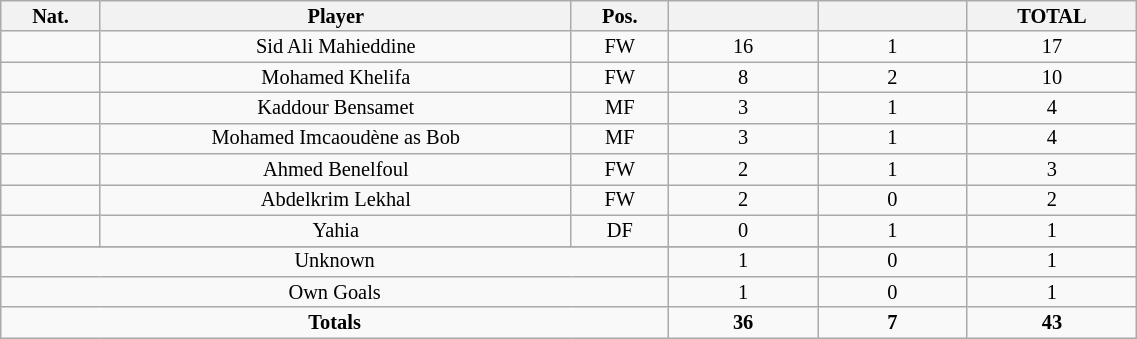<table class="wikitable sortable alternance"  style="font-size:85%; text-align:center; line-height:14px; width:60%;">
<tr>
<th width=10>Nat.</th>
<th width=140>Player</th>
<th width=10>Pos.</th>
<th width=40></th>
<th width=40></th>
<th width=40>TOTAL</th>
</tr>
<tr>
<td></td>
<td>Sid Ali Mahieddine</td>
<td>FW</td>
<td>16</td>
<td>1</td>
<td>17</td>
</tr>
<tr>
<td></td>
<td>Mohamed Khelifa</td>
<td>FW</td>
<td>8</td>
<td>2</td>
<td>10</td>
</tr>
<tr>
<td></td>
<td>Kaddour Bensamet</td>
<td>MF</td>
<td>3</td>
<td>1</td>
<td>4</td>
</tr>
<tr>
<td></td>
<td>Mohamed Imcaoudène as Bob</td>
<td>MF</td>
<td>3</td>
<td>1</td>
<td>4</td>
</tr>
<tr>
<td></td>
<td>Ahmed Benelfoul</td>
<td>FW</td>
<td>2</td>
<td>1</td>
<td>3</td>
</tr>
<tr>
<td></td>
<td>Abdelkrim Lekhal</td>
<td>FW</td>
<td>2</td>
<td>0</td>
<td>2</td>
</tr>
<tr>
<td></td>
<td>Yahia</td>
<td>DF</td>
<td>0</td>
<td>1</td>
<td>1</td>
</tr>
<tr>
</tr>
<tr class="sortbottom">
<td colspan="3">Unknown</td>
<td>1</td>
<td>0</td>
<td>1</td>
</tr>
<tr class="sortbottom">
<td colspan="3">Own Goals</td>
<td>1</td>
<td>0</td>
<td>1</td>
</tr>
<tr class="sortbottom">
<td colspan="3"><strong>Totals</strong></td>
<td><strong>36</strong></td>
<td><strong>7</strong></td>
<td><strong>43</strong></td>
</tr>
</table>
